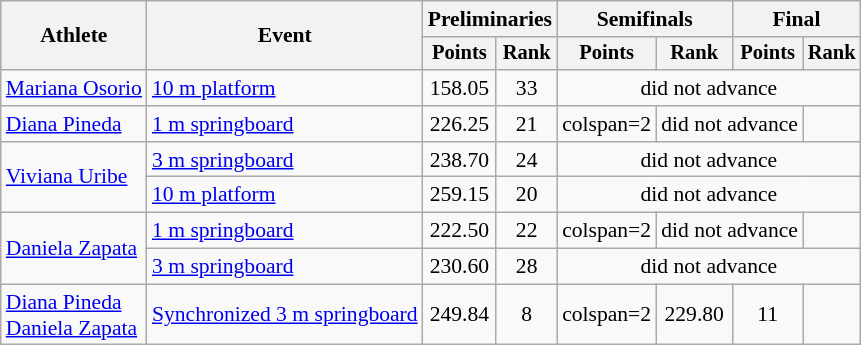<table class="wikitable" style="text-align:center; font-size:90%">
<tr>
<th rowspan="2">Athlete</th>
<th rowspan="2">Event</th>
<th colspan="2">Preliminaries</th>
<th colspan="2">Semifinals</th>
<th colspan="2">Final</th>
</tr>
<tr style="font-size:95%">
<th>Points</th>
<th>Rank</th>
<th>Points</th>
<th>Rank</th>
<th>Points</th>
<th>Rank</th>
</tr>
<tr>
<td align=left><a href='#'>Mariana Osorio</a></td>
<td align=left><a href='#'>10 m platform</a></td>
<td>158.05</td>
<td>33</td>
<td colspan=4>did not advance</td>
</tr>
<tr>
<td align=left><a href='#'>Diana Pineda</a></td>
<td align=left><a href='#'>1 m springboard</a></td>
<td>226.25</td>
<td>21</td>
<td>colspan=2 </td>
<td colspan=2>did not advance</td>
</tr>
<tr>
<td align=left rowspan=2><a href='#'>Viviana Uribe</a></td>
<td align=left><a href='#'>3 m springboard</a></td>
<td>238.70</td>
<td>24</td>
<td colspan=4>did not advance</td>
</tr>
<tr>
<td align=left><a href='#'>10 m platform</a></td>
<td>259.15</td>
<td>20</td>
<td colspan=4>did not advance</td>
</tr>
<tr>
<td align=left rowspan=2><a href='#'>Daniela Zapata</a></td>
<td align=left><a href='#'>1 m springboard</a></td>
<td>222.50</td>
<td>22</td>
<td>colspan=2 </td>
<td colspan=2>did not advance</td>
</tr>
<tr>
<td align=left><a href='#'>3 m springboard</a></td>
<td>230.60</td>
<td>28</td>
<td colspan=4>did not advance</td>
</tr>
<tr>
<td align=left><a href='#'>Diana Pineda</a> <br><a href='#'>Daniela Zapata</a></td>
<td align=left><a href='#'>Synchronized 3 m springboard</a></td>
<td>249.84</td>
<td>8</td>
<td>colspan=2 </td>
<td>229.80</td>
<td>11</td>
</tr>
</table>
